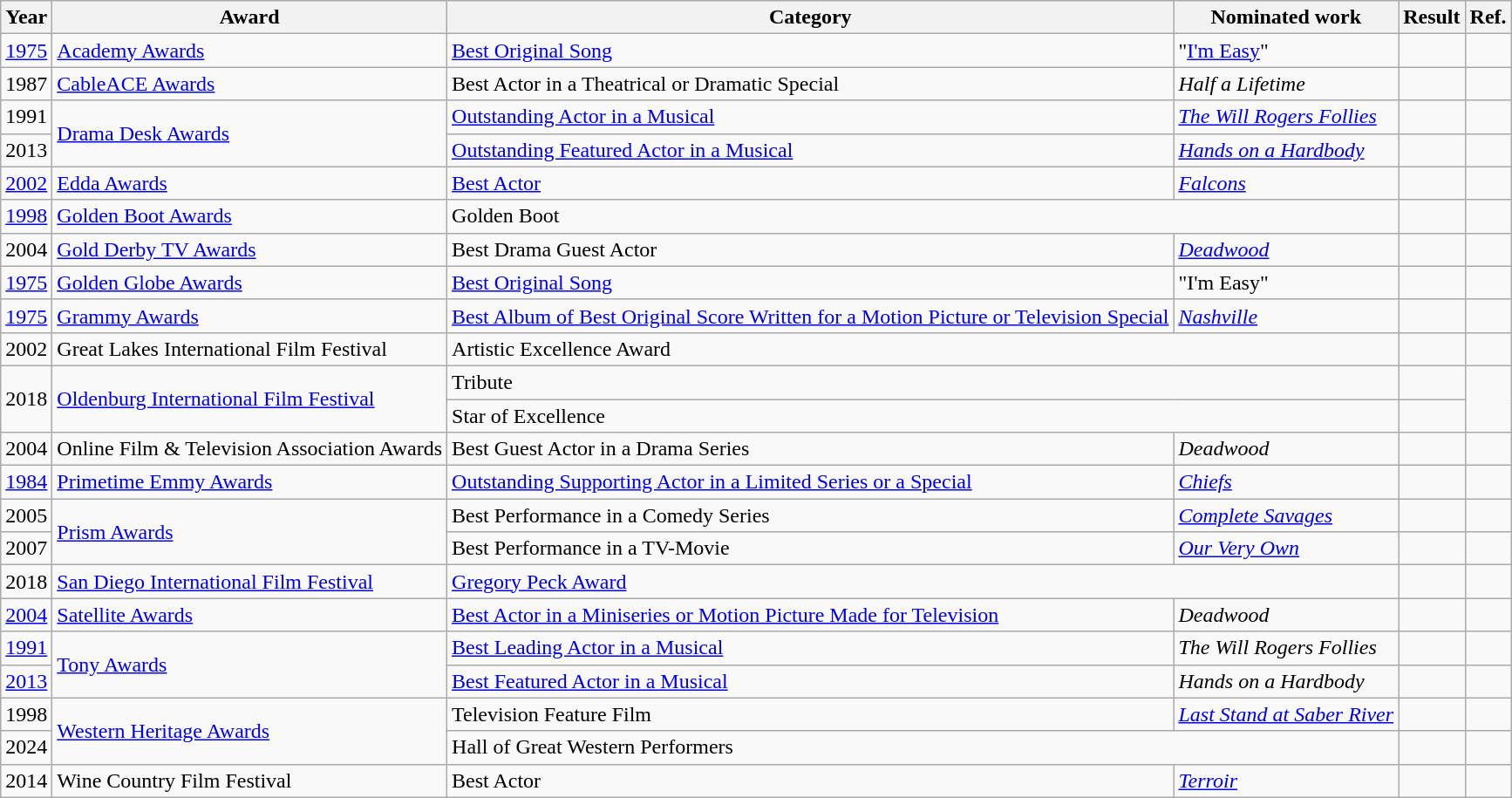<table class="wikitable plainrowheaders">
<tr>
<th>Year</th>
<th>Award</th>
<th>Category</th>
<th>Nominated work</th>
<th>Result</th>
<th>Ref.</th>
</tr>
<tr>
<td><a href='#'>1975</a></td>
<td><a href='#'>Academy Awards</a></td>
<td><a href='#'>Best Original Song</a></td>
<td>"<a href='#'>I'm Easy</a>" </td>
<td></td>
<td align="center"></td>
</tr>
<tr>
<td>1987</td>
<td><a href='#'>CableACE Awards</a></td>
<td>Best Actor in a Theatrical or Dramatic Special</td>
<td><em>Half a Lifetime</em></td>
<td></td>
<td align="center"></td>
</tr>
<tr>
<td>1991</td>
<td rowspan="2"><a href='#'>Drama Desk Awards</a></td>
<td><a href='#'>Outstanding Actor in a Musical</a></td>
<td><em><a href='#'>The Will Rogers Follies</a></em></td>
<td></td>
<td align="center"></td>
</tr>
<tr>
<td>2013</td>
<td><a href='#'>Outstanding Featured Actor in a Musical</a></td>
<td><em><a href='#'>Hands on a Hardbody</a></em></td>
<td></td>
<td align="center"></td>
</tr>
<tr>
<td><a href='#'>2002</a></td>
<td><a href='#'>Edda Awards</a></td>
<td><a href='#'>Best Actor</a></td>
<td><em><a href='#'>Falcons</a></em></td>
<td></td>
<td align="center"></td>
</tr>
<tr>
<td><a href='#'>1998</a></td>
<td><a href='#'>Golden Boot Awards</a></td>
<td colspan="2">Golden Boot</td>
<td></td>
<td align="center"></td>
</tr>
<tr>
<td>2004</td>
<td><a href='#'>Gold Derby TV Awards</a></td>
<td>Best Drama Guest Actor</td>
<td><em><a href='#'>Deadwood</a></em></td>
<td></td>
<td align="center"></td>
</tr>
<tr>
<td><a href='#'>1975</a></td>
<td><a href='#'>Golden Globe Awards</a></td>
<td><a href='#'>Best Original Song</a></td>
<td>"I'm Easy" </td>
<td></td>
<td align="center"></td>
</tr>
<tr>
<td><a href='#'>1975</a></td>
<td><a href='#'>Grammy Awards</a></td>
<td><a href='#'>Best Album of Best Original Score Written for a Motion Picture or Television Special</a></td>
<td><em><a href='#'>Nashville</a></em></td>
<td></td>
<td align="center"></td>
</tr>
<tr>
<td>2002</td>
<td>Great Lakes International Film Festival</td>
<td colspan="2">Artistic Excellence Award</td>
<td></td>
<td align="center"></td>
</tr>
<tr>
<td rowspan="2">2018</td>
<td rowspan="2"><a href='#'>Oldenburg International Film Festival</a></td>
<td colspan="2">Tribute</td>
<td></td>
<td align="center" rowspan="2"></td>
</tr>
<tr>
<td colspan="2">Star of Excellence</td>
<td></td>
</tr>
<tr>
<td>2004</td>
<td>Online Film & Television Association Awards</td>
<td>Best Guest Actor in a Drama Series</td>
<td><em>Deadwood</em></td>
<td></td>
<td align="center"></td>
</tr>
<tr>
<td><a href='#'>1984</a></td>
<td><a href='#'>Primetime Emmy Awards</a></td>
<td><a href='#'>Outstanding Supporting Actor in a Limited Series or a Special</a></td>
<td><em><a href='#'>Chiefs</a></em></td>
<td></td>
<td align="center"></td>
</tr>
<tr>
<td>2005</td>
<td rowspan="2"><a href='#'>Prism Awards</a></td>
<td>Best Performance in a Comedy Series</td>
<td><em><a href='#'>Complete Savages</a></em></td>
<td></td>
<td align="center"></td>
</tr>
<tr>
<td>2007</td>
<td>Best Performance in a TV-Movie</td>
<td><em><a href='#'>Our Very Own</a></em></td>
<td></td>
<td align="center"></td>
</tr>
<tr>
<td>2018</td>
<td><a href='#'>San Diego International Film Festival</a></td>
<td colspan="2"><a href='#'>Gregory Peck Award</a></td>
<td></td>
<td align="center"></td>
</tr>
<tr>
<td><a href='#'>2004</a></td>
<td><a href='#'>Satellite Awards</a></td>
<td><a href='#'>Best Actor in a Miniseries or Motion Picture Made for Television</a></td>
<td><em>Deadwood</em></td>
<td></td>
<td align="center"></td>
</tr>
<tr>
<td><a href='#'>1991</a></td>
<td rowspan="2"><a href='#'>Tony Awards</a></td>
<td><a href='#'>Best Leading Actor in a Musical</a></td>
<td><em>The Will Rogers Follies</em></td>
<td></td>
<td align="center"></td>
</tr>
<tr>
<td><a href='#'>2013</a></td>
<td><a href='#'>Best Featured Actor in a Musical</a></td>
<td><em>Hands on a Hardbody</em></td>
<td></td>
<td align="center"></td>
</tr>
<tr>
<td>1998</td>
<td rowspan="2"><a href='#'>Western Heritage Awards</a></td>
<td>Television Feature Film</td>
<td><em><a href='#'>Last Stand at Saber River</a></em></td>
<td></td>
<td align="center"></td>
</tr>
<tr>
<td>2024</td>
<td colspan="2">Hall of Great Western Performers</td>
<td></td>
<td align="center"></td>
</tr>
<tr>
<td>2014</td>
<td>Wine Country Film Festival</td>
<td>Best Actor</td>
<td><em><a href='#'>Terroir</a></em></td>
<td></td>
<td align="center"></td>
</tr>
</table>
